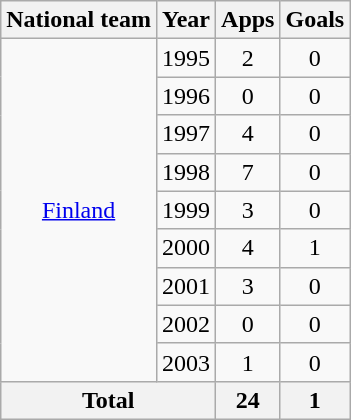<table class="wikitable" style="text-align:center">
<tr>
<th>National team</th>
<th>Year</th>
<th>Apps</th>
<th>Goals</th>
</tr>
<tr>
<td rowspan="9"><a href='#'>Finland</a></td>
<td>1995</td>
<td>2</td>
<td>0</td>
</tr>
<tr>
<td>1996</td>
<td>0</td>
<td>0</td>
</tr>
<tr>
<td>1997</td>
<td>4</td>
<td>0</td>
</tr>
<tr>
<td>1998</td>
<td>7</td>
<td>0</td>
</tr>
<tr>
<td>1999</td>
<td>3</td>
<td>0</td>
</tr>
<tr>
<td>2000</td>
<td>4</td>
<td>1</td>
</tr>
<tr>
<td>2001</td>
<td>3</td>
<td>0</td>
</tr>
<tr>
<td>2002</td>
<td>0</td>
<td>0</td>
</tr>
<tr>
<td>2003</td>
<td>1</td>
<td>0</td>
</tr>
<tr>
<th colspan="2">Total</th>
<th>24</th>
<th>1</th>
</tr>
</table>
